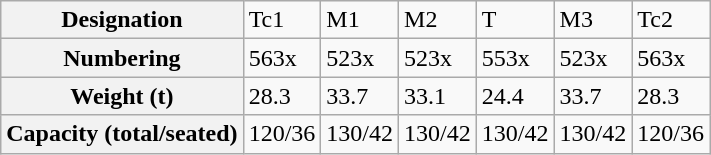<table class="wikitable">
<tr>
<th>Designation</th>
<td>Tc1</td>
<td>M1</td>
<td>M2</td>
<td>T</td>
<td>M3</td>
<td>Tc2</td>
</tr>
<tr>
<th>Numbering</th>
<td>563x</td>
<td>523x</td>
<td>523x</td>
<td>553x</td>
<td>523x</td>
<td>563x</td>
</tr>
<tr>
<th>Weight (t)</th>
<td>28.3</td>
<td>33.7</td>
<td>33.1</td>
<td>24.4</td>
<td>33.7</td>
<td>28.3</td>
</tr>
<tr>
<th>Capacity (total/seated)</th>
<td>120/36</td>
<td>130/42</td>
<td>130/42</td>
<td>130/42</td>
<td>130/42</td>
<td>120/36</td>
</tr>
</table>
